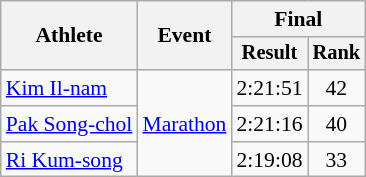<table class=wikitable style="font-size:90%">
<tr>
<th rowspan="2">Athlete</th>
<th rowspan="2">Event</th>
<th colspan="2">Final</th>
</tr>
<tr style="font-size:95%">
<th>Result</th>
<th>Rank</th>
</tr>
<tr align=center>
<td align=left><a href='#'>Kim Il-nam</a></td>
<td align=left rowspan=3><a href='#'>Marathon</a></td>
<td>2:21:51</td>
<td>42</td>
</tr>
<tr align=center>
<td align=left><a href='#'>Pak Song-chol</a></td>
<td>2:21:16</td>
<td>40</td>
</tr>
<tr align=center>
<td align=left><a href='#'>Ri Kum-song</a></td>
<td>2:19:08</td>
<td>33</td>
</tr>
</table>
